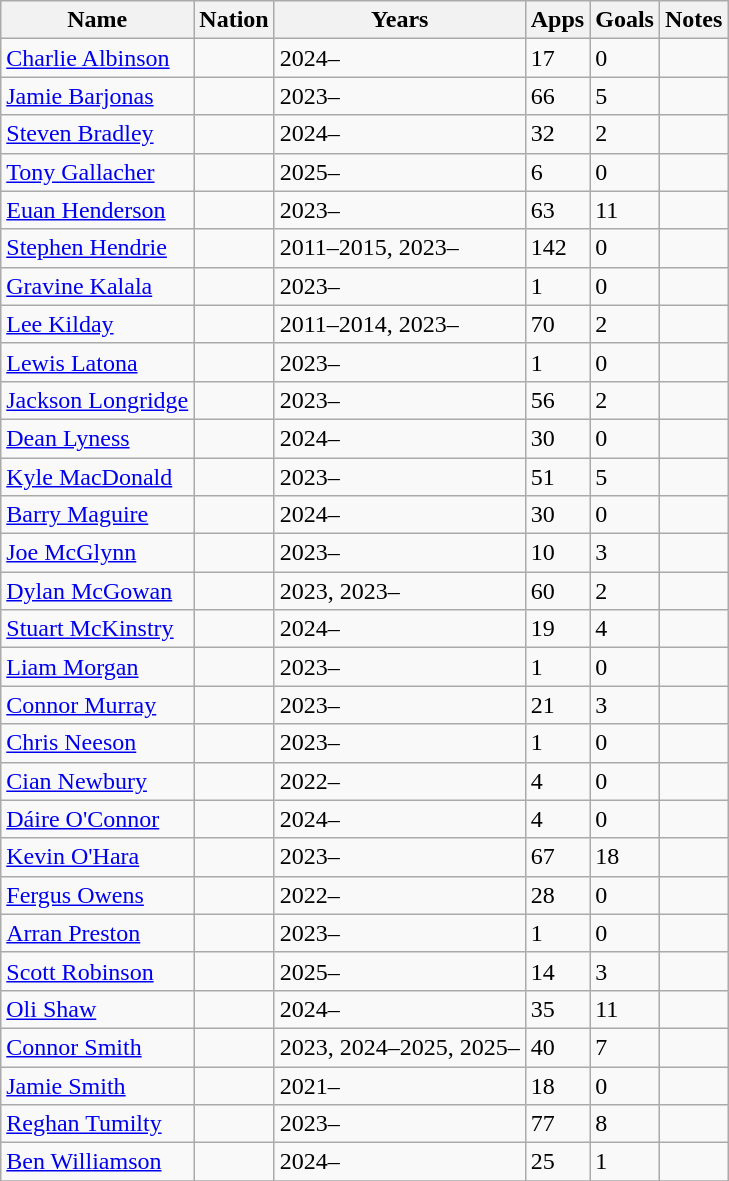<table class="wikitable sortable">
<tr>
<th>Name</th>
<th>Nation</th>
<th>Years</th>
<th>Apps</th>
<th>Goals</th>
<th class="unsortable">Notes</th>
</tr>
<tr>
<td><a href='#'>Charlie Albinson</a></td>
<td></td>
<td>2024–</td>
<td>17</td>
<td>0</td>
<td></td>
</tr>
<tr>
<td><a href='#'>Jamie Barjonas</a></td>
<td></td>
<td>2023–</td>
<td>66</td>
<td>5</td>
<td></td>
</tr>
<tr>
<td><a href='#'>Steven Bradley</a></td>
<td></td>
<td>2024–</td>
<td>32</td>
<td>2</td>
<td></td>
</tr>
<tr>
<td><a href='#'>Tony Gallacher</a></td>
<td></td>
<td>2025–</td>
<td>6</td>
<td>0</td>
<td></td>
</tr>
<tr>
<td><a href='#'>Euan Henderson</a></td>
<td></td>
<td>2023–</td>
<td>63</td>
<td>11</td>
<td></td>
</tr>
<tr>
<td><a href='#'>Stephen Hendrie</a></td>
<td></td>
<td>2011–2015, 2023–</td>
<td>142</td>
<td>0</td>
<td></td>
</tr>
<tr>
<td><a href='#'>Gravine Kalala</a></td>
<td></td>
<td>2023–</td>
<td>1</td>
<td>0</td>
<td></td>
</tr>
<tr>
<td><a href='#'>Lee Kilday</a></td>
<td></td>
<td>2011–2014, 2023–</td>
<td>70</td>
<td>2</td>
<td></td>
</tr>
<tr>
<td><a href='#'>Lewis Latona</a></td>
<td></td>
<td>2023–</td>
<td>1</td>
<td>0</td>
<td></td>
</tr>
<tr>
<td><a href='#'>Jackson Longridge</a></td>
<td></td>
<td>2023–</td>
<td>56</td>
<td>2</td>
<td></td>
</tr>
<tr>
<td><a href='#'>Dean Lyness</a></td>
<td></td>
<td>2024–</td>
<td>30</td>
<td>0</td>
<td></td>
</tr>
<tr>
<td><a href='#'>Kyle MacDonald</a></td>
<td></td>
<td>2023–</td>
<td>51</td>
<td>5</td>
<td></td>
</tr>
<tr>
<td><a href='#'>Barry Maguire</a></td>
<td></td>
<td>2024–</td>
<td>30</td>
<td>0</td>
<td></td>
</tr>
<tr>
<td><a href='#'>Joe McGlynn</a></td>
<td></td>
<td>2023–</td>
<td>10</td>
<td>3</td>
<td></td>
</tr>
<tr>
<td><a href='#'>Dylan McGowan</a></td>
<td></td>
<td>2023, 2023–</td>
<td>60</td>
<td>2</td>
<td></td>
</tr>
<tr>
<td><a href='#'>Stuart McKinstry</a></td>
<td></td>
<td>2024–</td>
<td>19</td>
<td>4</td>
<td></td>
</tr>
<tr>
<td><a href='#'>Liam Morgan</a></td>
<td></td>
<td>2023–</td>
<td>1</td>
<td>0</td>
<td></td>
</tr>
<tr>
<td><a href='#'>Connor Murray</a></td>
<td></td>
<td>2023–</td>
<td>21</td>
<td>3</td>
<td></td>
</tr>
<tr>
<td><a href='#'>Chris Neeson</a></td>
<td></td>
<td>2023–</td>
<td>1</td>
<td>0</td>
<td></td>
</tr>
<tr>
<td><a href='#'>Cian Newbury</a></td>
<td></td>
<td>2022–</td>
<td>4</td>
<td>0</td>
<td></td>
</tr>
<tr>
<td><a href='#'>Dáire O'Connor</a></td>
<td></td>
<td>2024–</td>
<td>4</td>
<td>0</td>
<td></td>
</tr>
<tr>
<td><a href='#'>Kevin O'Hara</a></td>
<td></td>
<td>2023–</td>
<td>67</td>
<td>18</td>
<td></td>
</tr>
<tr>
<td><a href='#'>Fergus Owens</a></td>
<td></td>
<td>2022–</td>
<td>28</td>
<td>0</td>
<td></td>
</tr>
<tr>
<td><a href='#'>Arran Preston</a></td>
<td></td>
<td>2023–</td>
<td>1</td>
<td>0</td>
<td></td>
</tr>
<tr>
<td><a href='#'>Scott Robinson</a></td>
<td></td>
<td>2025–</td>
<td>14</td>
<td>3</td>
<td></td>
</tr>
<tr>
<td><a href='#'>Oli Shaw</a></td>
<td></td>
<td>2024–</td>
<td>35</td>
<td>11</td>
<td></td>
</tr>
<tr>
<td><a href='#'>Connor Smith</a></td>
<td></td>
<td>2023, 2024–2025, 2025–</td>
<td>40</td>
<td>7</td>
<td></td>
</tr>
<tr>
<td><a href='#'>Jamie Smith</a></td>
<td></td>
<td>2021–</td>
<td>18</td>
<td>0</td>
<td></td>
</tr>
<tr>
<td><a href='#'>Reghan Tumilty</a></td>
<td></td>
<td>2023–</td>
<td>77</td>
<td>8</td>
<td></td>
</tr>
<tr>
<td><a href='#'>Ben Williamson</a></td>
<td></td>
<td>2024–</td>
<td>25</td>
<td>1</td>
<td></td>
</tr>
<tr>
</tr>
</table>
